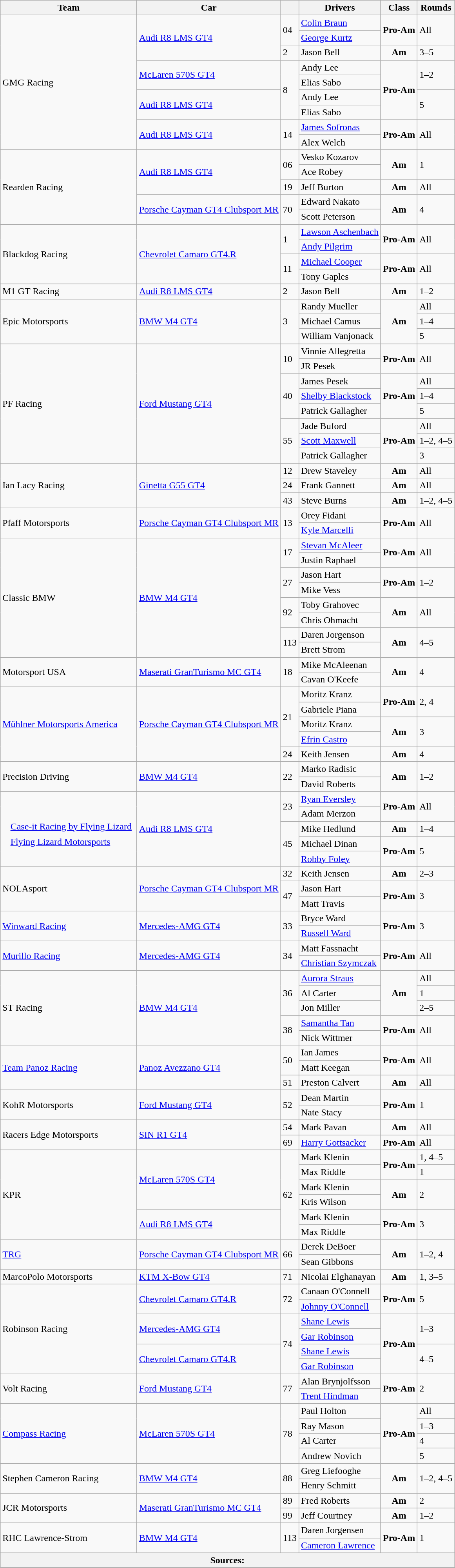<table class="wikitable">
<tr>
<th>Team</th>
<th>Car</th>
<th></th>
<th>Drivers</th>
<th>Class</th>
<th>Rounds</th>
</tr>
<tr>
<td rowspan=9> GMG Racing</td>
<td rowspan=3><a href='#'>Audi R8 LMS GT4</a></td>
<td rowspan=2>04</td>
<td> <a href='#'>Colin Braun</a></td>
<td rowspan=2 align=center><strong><span>Pro-Am</span></strong></td>
<td rowspan=2>All</td>
</tr>
<tr>
<td> <a href='#'>George Kurtz</a></td>
</tr>
<tr>
<td>2</td>
<td> Jason Bell</td>
<td align=center><strong><span>Am</span></strong></td>
<td>3–5</td>
</tr>
<tr>
<td rowspan=2><a href='#'>McLaren 570S GT4</a></td>
<td rowspan=4>8</td>
<td> Andy Lee</td>
<td rowspan=4 align=center><strong><span>Pro-Am</span></strong></td>
<td rowspan=2>1–2</td>
</tr>
<tr>
<td> Elias Sabo</td>
</tr>
<tr>
<td rowspan=2><a href='#'>Audi R8 LMS GT4</a></td>
<td> Andy Lee</td>
<td rowspan=2>5</td>
</tr>
<tr>
<td> Elias Sabo</td>
</tr>
<tr>
<td rowspan=2><a href='#'>Audi R8 LMS GT4</a></td>
<td rowspan=2>14</td>
<td> <a href='#'>James Sofronas</a></td>
<td rowspan=2 align=center><strong><span>Pro-Am</span></strong></td>
<td rowspan=2>All</td>
</tr>
<tr>
<td> Alex Welch</td>
</tr>
<tr>
<td rowspan=5> Rearden Racing</td>
<td rowspan=3><a href='#'>Audi R8 LMS GT4</a></td>
<td rowspan=2>06</td>
<td> Vesko Kozarov</td>
<td rowspan=2 align=center><strong><span>Am</span></strong></td>
<td rowspan=2>1</td>
</tr>
<tr>
<td> Ace Robey</td>
</tr>
<tr>
<td>19</td>
<td> Jeff Burton</td>
<td align=center><strong><span>Am</span></strong></td>
<td>All</td>
</tr>
<tr>
<td rowspan=2><a href='#'>Porsche Cayman GT4 Clubsport MR</a></td>
<td rowspan=2>70</td>
<td> Edward Nakato</td>
<td rowspan=2 align=center><strong><span>Am</span></strong></td>
<td rowspan=2>4</td>
</tr>
<tr>
<td> Scott Peterson</td>
</tr>
<tr>
<td rowspan=4> Blackdog Racing</td>
<td rowspan=4><a href='#'>Chevrolet Camaro GT4.R</a></td>
<td rowspan=2>1</td>
<td> <a href='#'>Lawson Aschenbach</a></td>
<td rowspan=2 align=center><strong><span>Pro-Am</span></strong></td>
<td rowspan=2>All</td>
</tr>
<tr>
<td> <a href='#'>Andy Pilgrim</a></td>
</tr>
<tr>
<td rowspan=2>11</td>
<td> <a href='#'>Michael Cooper</a></td>
<td rowspan=2 align=center><strong><span>Pro-Am</span></strong></td>
<td rowspan=2>All</td>
</tr>
<tr>
<td> Tony Gaples</td>
</tr>
<tr>
<td> M1 GT Racing</td>
<td><a href='#'>Audi R8 LMS GT4</a></td>
<td>2</td>
<td> Jason Bell</td>
<td align=center><strong><span>Am</span></strong></td>
<td>1–2</td>
</tr>
<tr>
<td rowspan=3> Epic Motorsports</td>
<td rowspan=3><a href='#'>BMW M4 GT4</a></td>
<td rowspan=3>3</td>
<td> Randy Mueller</td>
<td rowspan=3 align=center><strong><span>Am</span></strong></td>
<td>All</td>
</tr>
<tr>
<td> Michael Camus</td>
<td>1–4</td>
</tr>
<tr>
<td> William Vanjonack</td>
<td>5</td>
</tr>
<tr>
<td rowspan=8> PF Racing</td>
<td rowspan=8><a href='#'>Ford Mustang GT4</a></td>
<td rowspan=2>10</td>
<td> Vinnie Allegretta</td>
<td rowspan=2 align=center><strong><span>Pro-Am</span></strong></td>
<td rowspan=2>All</td>
</tr>
<tr>
<td> JR Pesek</td>
</tr>
<tr>
<td rowspan=3>40</td>
<td> James Pesek</td>
<td rowspan=3 align=center><strong><span>Pro-Am</span></strong></td>
<td>All</td>
</tr>
<tr>
<td> <a href='#'>Shelby Blackstock</a></td>
<td>1–4</td>
</tr>
<tr>
<td> Patrick Gallagher</td>
<td>5</td>
</tr>
<tr>
<td rowspan=3>55</td>
<td> Jade Buford</td>
<td rowspan=3 align=center><strong><span>Pro-Am</span></strong></td>
<td>All</td>
</tr>
<tr>
<td> <a href='#'>Scott Maxwell</a></td>
<td>1–2, 4–5</td>
</tr>
<tr>
<td> Patrick Gallagher</td>
<td>3</td>
</tr>
<tr>
<td rowspan=3> Ian Lacy Racing</td>
<td rowspan=3><a href='#'>Ginetta G55 GT4</a></td>
<td>12</td>
<td> Drew Staveley</td>
<td align=center><strong><span>Am</span></strong></td>
<td>All</td>
</tr>
<tr>
<td>24</td>
<td> Frank Gannett</td>
<td align=center><strong><span>Am</span></strong></td>
<td>All</td>
</tr>
<tr>
<td>43</td>
<td> Steve Burns</td>
<td align=center><strong><span>Am</span></strong></td>
<td>1–2, 4–5</td>
</tr>
<tr>
<td rowspan=2> Pfaff Motorsports</td>
<td rowspan=2><a href='#'>Porsche Cayman GT4 Clubsport MR</a></td>
<td rowspan=2>13</td>
<td> Orey Fidani</td>
<td rowspan=2 align=center><strong><span>Pro-Am</span></strong></td>
<td rowspan=2>All</td>
</tr>
<tr>
<td> <a href='#'>Kyle Marcelli</a></td>
</tr>
<tr>
<td rowspan=8> Classic BMW</td>
<td rowspan=8><a href='#'>BMW M4 GT4</a></td>
<td rowspan=2>17</td>
<td> <a href='#'>Stevan McAleer</a></td>
<td rowspan=2 align=center><strong><span>Pro-Am</span></strong></td>
<td rowspan=2>All</td>
</tr>
<tr>
<td> Justin Raphael</td>
</tr>
<tr>
<td rowspan=2>27</td>
<td> Jason Hart</td>
<td rowspan=2 align=center><strong><span>Pro-Am</span></strong></td>
<td rowspan=2>1–2</td>
</tr>
<tr>
<td> Mike Vess</td>
</tr>
<tr>
<td rowspan=2>92</td>
<td> Toby Grahovec</td>
<td rowspan=2 align=center><strong><span>Am</span></strong></td>
<td rowspan=2>All</td>
</tr>
<tr>
<td> Chris Ohmacht</td>
</tr>
<tr>
<td rowspan=2>113</td>
<td> Daren Jorgenson</td>
<td rowspan=2 align=center><strong><span>Am</span></strong></td>
<td rowspan=2>4–5</td>
</tr>
<tr>
<td> Brett Strom</td>
</tr>
<tr>
<td rowspan=2> Motorsport USA</td>
<td rowspan=2><a href='#'>Maserati GranTurismo MC GT4</a></td>
<td rowspan=2>18</td>
<td> Mike McAleenan</td>
<td rowspan=2 align=center><strong><span>Am</span></strong></td>
<td rowspan=2>4</td>
</tr>
<tr>
<td> Cavan O'Keefe</td>
</tr>
<tr>
<td rowspan=5> <a href='#'>Mühlner Motorsports America</a></td>
<td rowspan=5><a href='#'>Porsche Cayman GT4 Clubsport MR</a></td>
<td rowspan=4>21</td>
<td> Moritz Kranz</td>
<td rowspan=2 align=center><strong><span>Pro-Am</span></strong></td>
<td rowspan=2>2, 4</td>
</tr>
<tr>
<td> Gabriele Piana</td>
</tr>
<tr>
<td> Moritz Kranz</td>
<td rowspan=2 align=center><strong><span>Am</span></strong></td>
<td rowspan=2>3</td>
</tr>
<tr>
<td> <a href='#'>Efrin Castro</a></td>
</tr>
<tr>
<td>24</td>
<td> Keith Jensen</td>
<td align=center><strong><span>Am</span></strong></td>
<td>4</td>
</tr>
<tr>
<td rowspan=2> Precision Driving</td>
<td rowspan=2><a href='#'>BMW M4 GT4</a></td>
<td rowspan=2>22</td>
<td> Marko Radisic</td>
<td rowspan=2 align=center><strong><span>Am</span></strong></td>
<td rowspan=2>1–2</td>
</tr>
<tr>
<td> David Roberts</td>
</tr>
<tr>
<td rowspan=5><br><table style="float: left; border-top:transparent; border-right:transparent; border-bottom:transparent; border-left:transparent;">
<tr>
<td style=" border-top:transparent; border-right:transparent; border-bottom:transparent; border-left:transparent;" rowspan=3></td>
<td style=" border-top:transparent; border-right:transparent; border-bottom:transparent; border-left:transparent;"><a href='#'>Case-it Racing by Flying Lizard</a></td>
</tr>
<tr>
<td style=" border-top:transparent; border-right:transparent; border-bottom:transparent; border-left:transparent;"><a href='#'>Flying Lizard Motorsports</a></td>
</tr>
</table>
</td>
<td rowspan=5><a href='#'>Audi R8 LMS GT4</a></td>
<td rowspan=2>23</td>
<td> <a href='#'>Ryan Eversley</a></td>
<td rowspan=2 align=center><strong><span>Pro-Am</span></strong></td>
<td rowspan=2>All</td>
</tr>
<tr>
<td> Adam Merzon</td>
</tr>
<tr>
<td rowspan=3>45</td>
<td> Mike Hedlund</td>
<td align=center><strong><span>Am</span></strong></td>
<td>1–4</td>
</tr>
<tr>
<td> Michael Dinan</td>
<td rowspan=2 align=center><strong><span>Pro-Am</span></strong></td>
<td rowspan=2>5</td>
</tr>
<tr>
<td> <a href='#'>Robby Foley</a></td>
</tr>
<tr>
<td rowspan=3> NOLAsport</td>
<td rowspan=3><a href='#'>Porsche Cayman GT4 Clubsport MR</a></td>
<td>32</td>
<td> Keith Jensen</td>
<td align=center><strong><span>Am</span></strong></td>
<td>2–3</td>
</tr>
<tr>
<td rowspan=2>47</td>
<td> Jason Hart</td>
<td rowspan=2 align=center><strong><span>Pro-Am</span></strong></td>
<td rowspan=2>3</td>
</tr>
<tr>
<td> Matt Travis</td>
</tr>
<tr>
<td rowspan=2> <a href='#'>Winward Racing</a></td>
<td rowspan=2><a href='#'>Mercedes-AMG GT4</a></td>
<td rowspan=2>33</td>
<td> Bryce Ward</td>
<td rowspan=2 align=center><strong><span>Pro-Am</span></strong></td>
<td rowspan=2>3</td>
</tr>
<tr>
<td> <a href='#'>Russell Ward</a></td>
</tr>
<tr>
<td rowspan=2> <a href='#'>Murillo Racing</a></td>
<td rowspan=2><a href='#'>Mercedes-AMG GT4</a></td>
<td rowspan=2>34</td>
<td> Matt Fassnacht</td>
<td rowspan=2 align=center><strong><span>Pro-Am</span></strong></td>
<td rowspan=2>All</td>
</tr>
<tr>
<td> <a href='#'>Christian Szymczak</a></td>
</tr>
<tr>
<td rowspan=5> ST Racing</td>
<td rowspan=5><a href='#'>BMW M4 GT4</a></td>
<td rowspan=3>36</td>
<td> <a href='#'>Aurora Straus</a></td>
<td rowspan=3 align=center><strong><span>Am</span></strong></td>
<td>All</td>
</tr>
<tr>
<td> Al Carter</td>
<td>1</td>
</tr>
<tr>
<td> Jon Miller</td>
<td>2–5</td>
</tr>
<tr>
<td rowspan=2>38</td>
<td> <a href='#'>Samantha Tan</a></td>
<td rowspan=2 align=center><strong><span>Pro-Am</span></strong></td>
<td rowspan=2>All</td>
</tr>
<tr>
<td> Nick Wittmer</td>
</tr>
<tr>
<td rowspan=3> <a href='#'>Team Panoz Racing</a></td>
<td rowspan=3><a href='#'>Panoz Avezzano GT4</a></td>
<td rowspan=2>50</td>
<td> Ian James</td>
<td rowspan=2 align=center><strong><span>Pro-Am</span></strong></td>
<td rowspan=2>All</td>
</tr>
<tr>
<td> Matt Keegan</td>
</tr>
<tr>
<td>51</td>
<td> Preston Calvert</td>
<td align=center><strong><span>Am</span></strong></td>
<td>All</td>
</tr>
<tr>
<td rowspan=2> KohR Motorsports</td>
<td rowspan=2><a href='#'>Ford Mustang GT4</a></td>
<td rowspan=2>52</td>
<td> Dean Martin</td>
<td rowspan=2 align=center><strong><span>Pro-Am</span></strong></td>
<td rowspan=2>1</td>
</tr>
<tr>
<td> Nate Stacy</td>
</tr>
<tr>
<td rowspan=2> Racers Edge Motorsports</td>
<td rowspan=2><a href='#'>SIN R1 GT4</a></td>
<td>54</td>
<td> Mark Pavan</td>
<td align=center><strong><span>Am</span></strong></td>
<td>All</td>
</tr>
<tr>
<td>69</td>
<td> <a href='#'>Harry Gottsacker</a></td>
<td align=center><strong><span>Pro-Am</span></strong></td>
<td>All</td>
</tr>
<tr>
<td rowspan=6> KPR</td>
<td rowspan=4><a href='#'>McLaren 570S GT4</a></td>
<td rowspan=6>62</td>
<td> Mark Klenin</td>
<td rowspan=2 align=center><strong><span>Pro-Am</span></strong></td>
<td>1, 4–5</td>
</tr>
<tr>
<td> Max Riddle</td>
<td>1</td>
</tr>
<tr>
<td> Mark Klenin</td>
<td rowspan=2 align=center><strong><span>Am</span></strong></td>
<td rowspan=2>2</td>
</tr>
<tr>
<td> Kris Wilson</td>
</tr>
<tr>
<td rowspan=2><a href='#'>Audi R8 LMS GT4</a></td>
<td> Mark Klenin</td>
<td rowspan=2 align=center><strong><span>Pro-Am</span></strong></td>
<td rowspan=2>3</td>
</tr>
<tr>
<td> Max Riddle</td>
</tr>
<tr>
<td rowspan=2> <a href='#'>TRG</a></td>
<td rowspan=2><a href='#'>Porsche Cayman GT4 Clubsport MR</a></td>
<td rowspan=2>66</td>
<td> Derek DeBoer</td>
<td rowspan=2 align=center><strong><span>Am</span></strong></td>
<td rowspan=2>1–2, 4</td>
</tr>
<tr>
<td> Sean Gibbons</td>
</tr>
<tr>
<td> MarcoPolo Motorsports</td>
<td><a href='#'>KTM X-Bow GT4</a></td>
<td>71</td>
<td> Nicolai Elghanayan</td>
<td align=center><strong><span>Am</span></strong></td>
<td>1, 3–5</td>
</tr>
<tr>
<td rowspan=6> Robinson Racing</td>
<td rowspan=2><a href='#'>Chevrolet Camaro GT4.R</a></td>
<td rowspan=2>72</td>
<td> Canaan O'Connell</td>
<td rowspan=2 align=center><strong><span>Pro-Am</span></strong></td>
<td rowspan=2>5</td>
</tr>
<tr>
<td> <a href='#'>Johnny O'Connell</a></td>
</tr>
<tr>
<td rowspan=2><a href='#'>Mercedes-AMG GT4</a></td>
<td rowspan=4>74</td>
<td> <a href='#'>Shane Lewis</a></td>
<td rowspan=4 align=center><strong><span>Pro-Am</span></strong></td>
<td rowspan=2>1–3</td>
</tr>
<tr>
<td> <a href='#'>Gar Robinson</a></td>
</tr>
<tr>
<td rowspan=2><a href='#'>Chevrolet Camaro GT4.R</a></td>
<td> <a href='#'>Shane Lewis</a></td>
<td rowspan=2>4–5</td>
</tr>
<tr>
<td> <a href='#'>Gar Robinson</a></td>
</tr>
<tr>
<td rowspan=2> Volt Racing</td>
<td rowspan=2><a href='#'>Ford Mustang GT4</a></td>
<td rowspan=2>77</td>
<td> Alan Brynjolfsson</td>
<td rowspan=2 align=center><strong><span>Pro-Am</span></strong></td>
<td rowspan=2>2</td>
</tr>
<tr>
<td> <a href='#'>Trent Hindman</a></td>
</tr>
<tr>
<td rowspan=4> <a href='#'>Compass Racing</a></td>
<td rowspan=4><a href='#'>McLaren 570S GT4</a></td>
<td rowspan=4>78</td>
<td> Paul Holton</td>
<td rowspan=4 align=center><strong><span>Pro-Am</span></strong></td>
<td>All</td>
</tr>
<tr>
<td> Ray Mason</td>
<td>1–3</td>
</tr>
<tr>
<td> Al Carter</td>
<td>4</td>
</tr>
<tr>
<td> Andrew Novich</td>
<td>5</td>
</tr>
<tr>
<td rowspan=2> Stephen Cameron Racing</td>
<td rowspan=2><a href='#'>BMW M4 GT4</a></td>
<td rowspan=2>88</td>
<td> Greg Liefooghe</td>
<td rowspan=2 align=center><strong><span>Am</span></strong></td>
<td rowspan=2>1–2, 4–5</td>
</tr>
<tr>
<td> Henry Schmitt</td>
</tr>
<tr>
<td rowspan=2> JCR Motorsports</td>
<td rowspan=2><a href='#'>Maserati GranTurismo MC GT4</a></td>
<td>89</td>
<td> Fred Roberts</td>
<td align=center><strong><span>Am</span></strong></td>
<td>2</td>
</tr>
<tr>
<td>99</td>
<td> Jeff Courtney</td>
<td align=center><strong><span>Am</span></strong></td>
<td>1–2</td>
</tr>
<tr>
<td rowspan=2> RHC Lawrence-Strom</td>
<td rowspan=2><a href='#'>BMW M4 GT4</a></td>
<td rowspan=2>113</td>
<td> Daren Jorgensen</td>
<td rowspan=2 align=center><strong><span>Pro-Am</span></strong></td>
<td rowspan=2>1</td>
</tr>
<tr>
<td> <a href='#'>Cameron Lawrence</a></td>
</tr>
<tr>
<th colspan=6>Sources:</th>
</tr>
</table>
